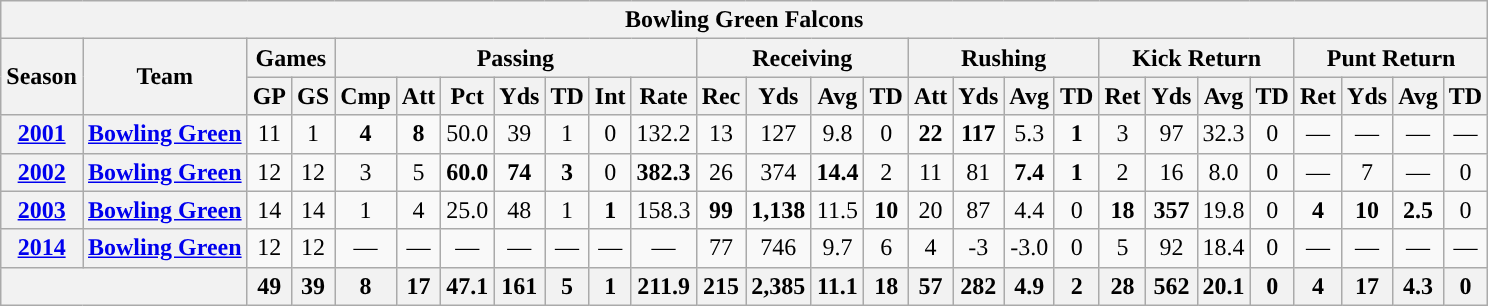<table class="wikitable" style="text-align:center">
<tr>
<th colspan="27">Bowling Green Falcons</th>
</tr>
<tr>
<th rowspan="2">Season</th>
<th rowspan="2">Team</th>
<th colspan="2">Games</th>
<th colspan="7">Passing</th>
<th colspan="4">Receiving</th>
<th colspan="4">Rushing</th>
<th colspan="4">Kick Return</th>
<th colspan="4">Punt Return</th>
</tr>
<tr>
<th>GP</th>
<th>GS</th>
<th>Cmp</th>
<th>Att</th>
<th>Pct</th>
<th>Yds</th>
<th>TD</th>
<th>Int</th>
<th>Rate</th>
<th>Rec</th>
<th>Yds</th>
<th>Avg</th>
<th>TD</th>
<th>Att</th>
<th>Yds</th>
<th>Avg</th>
<th>TD</th>
<th>Ret</th>
<th>Yds</th>
<th>Avg</th>
<th>TD</th>
<th>Ret</th>
<th>Yds</th>
<th>Avg</th>
<th>TD</th>
</tr>
<tr>
<th><a href='#'>2001</a></th>
<th><a href='#'>Bowling Green</a></th>
<td>11</td>
<td>1</td>
<td><strong>4</strong></td>
<td><strong>8</strong></td>
<td>50.0</td>
<td>39</td>
<td>1</td>
<td>0</td>
<td>132.2</td>
<td>13</td>
<td>127</td>
<td>9.8</td>
<td>0</td>
<td><strong>22</strong></td>
<td><strong>117</strong></td>
<td>5.3</td>
<td><strong>1</strong></td>
<td>3</td>
<td>97</td>
<td>32.3</td>
<td>0</td>
<td>—</td>
<td>—</td>
<td>—</td>
<td>—</td>
</tr>
<tr>
<th><a href='#'>2002</a></th>
<th><a href='#'>Bowling Green</a></th>
<td>12</td>
<td>12</td>
<td>3</td>
<td>5</td>
<td><strong>60.0</strong></td>
<td><strong>74</strong></td>
<td><strong>3</strong></td>
<td>0</td>
<td><strong>382.3</strong></td>
<td>26</td>
<td>374</td>
<td><strong>14.4</strong></td>
<td>2</td>
<td>11</td>
<td>81</td>
<td><strong>7.4</strong></td>
<td><strong>1</strong></td>
<td>2</td>
<td>16</td>
<td>8.0</td>
<td>0</td>
<td>—</td>
<td>7</td>
<td>—</td>
<td>0</td>
</tr>
<tr>
<th><a href='#'>2003</a></th>
<th><a href='#'>Bowling Green</a></th>
<td>14</td>
<td>14</td>
<td>1</td>
<td>4</td>
<td>25.0</td>
<td>48</td>
<td>1</td>
<td><strong>1</strong></td>
<td>158.3</td>
<td><strong>99</strong></td>
<td><strong>1,138</strong></td>
<td>11.5</td>
<td><strong>10</strong></td>
<td>20</td>
<td>87</td>
<td>4.4</td>
<td>0</td>
<td><strong>18</strong></td>
<td><strong>357</strong></td>
<td>19.8</td>
<td>0</td>
<td><strong>4</strong></td>
<td><strong>10</strong></td>
<td><strong>2.5</strong></td>
<td>0</td>
</tr>
<tr>
<th><a href='#'>2014</a></th>
<th><a href='#'>Bowling Green</a></th>
<td>12</td>
<td>12</td>
<td>—</td>
<td>—</td>
<td>—</td>
<td>—</td>
<td>—</td>
<td>—</td>
<td>—</td>
<td>77</td>
<td>746</td>
<td>9.7</td>
<td>6</td>
<td>4</td>
<td>-3</td>
<td>-3.0</td>
<td>0</td>
<td>5</td>
<td>92</td>
<td>18.4</td>
<td>0</td>
<td>—</td>
<td>—</td>
<td>—</td>
<td>—</td>
</tr>
<tr>
<th colspan="2"></th>
<th>49</th>
<th>39</th>
<th>8</th>
<th>17</th>
<th>47.1</th>
<th>161</th>
<th>5</th>
<th>1</th>
<th>211.9</th>
<th>215</th>
<th>2,385</th>
<th>11.1</th>
<th>18</th>
<th>57</th>
<th>282</th>
<th>4.9</th>
<th>2</th>
<th>28</th>
<th>562</th>
<th>20.1</th>
<th>0</th>
<th>4</th>
<th>17</th>
<th>4.3</th>
<th>0</th>
</tr>
</table>
